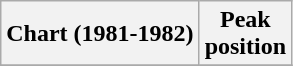<table class="wikitable sortable">
<tr>
<th align="left">Chart (1981-1982)</th>
<th align="center">Peak<br>position</th>
</tr>
<tr>
</tr>
</table>
